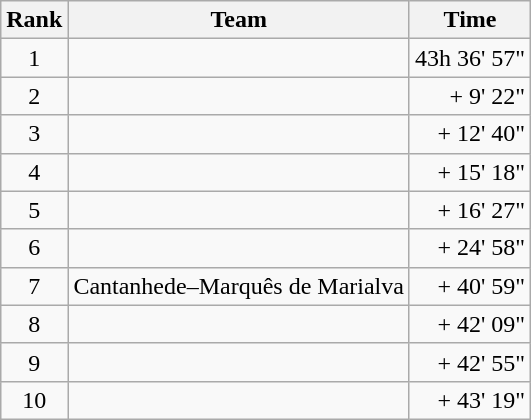<table class="wikitable">
<tr>
<th scope="col">Rank</th>
<th scope="col">Team</th>
<th scope="col">Time</th>
</tr>
<tr>
<td style="text-align:center;">1</td>
<td></td>
<td>43h 36' 57"</td>
</tr>
<tr>
<td style="text-align:center;">2</td>
<td></td>
<td style="text-align:right;">+ 9' 22"</td>
</tr>
<tr>
<td style="text-align:center;">3</td>
<td></td>
<td style="text-align:right;">+ 12' 40"</td>
</tr>
<tr>
<td style="text-align:center;">4</td>
<td></td>
<td style="text-align:right;">+ 15' 18"</td>
</tr>
<tr>
<td style="text-align:center;">5</td>
<td></td>
<td style="text-align:right;">+ 16' 27"</td>
</tr>
<tr>
<td style="text-align:center;">6</td>
<td></td>
<td style="text-align:right;">+ 24' 58"</td>
</tr>
<tr>
<td style="text-align:center;">7</td>
<td>Cantanhede–Marquês de Marialva</td>
<td style="text-align:right;">+ 40' 59"</td>
</tr>
<tr>
<td style="text-align:center;">8</td>
<td></td>
<td style="text-align:right;">+ 42' 09"</td>
</tr>
<tr>
<td style="text-align:center;">9</td>
<td></td>
<td style="text-align:right;">+ 42' 55"</td>
</tr>
<tr>
<td style="text-align:center;">10</td>
<td></td>
<td style="text-align:right;">+ 43' 19"</td>
</tr>
</table>
